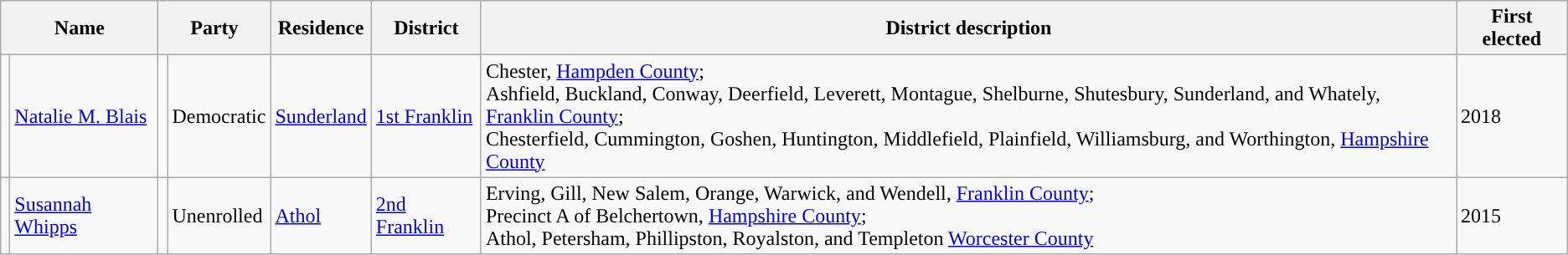<table class="wikitable sortable" style="text-align:left;">
<tr>
<th colspan="2">Name</th>
<th colspan=2>Party</th>
<th>Residence</th>
<th>District</th>
<th>District description</th>
<th>First elected</th>
</tr>
<tr>
<td></td>
<td><a href='#'>Natalie M. Blais</a></td>
<td style="background-color:"></td>
<td>Democratic</td>
<td><a href='#'>Sunderland</a></td>
<td><a href='#'>1st Franklin</a></td>
<td>Chester, <a href='#'>Hampden County</a>;<br>Ashfield, Buckland, Conway, Deerfield, Leverett, Montague, Shelburne, Shutesbury, Sunderland, and Whately, <a href='#'>Franklin County</a>;<br>Chesterfield, Cummington, Goshen, Huntington, Middlefield, Plainfield, Williamsburg, and Worthington, <a href='#'>Hampshire County</a></td>
<td>2018</td>
</tr>
<tr>
<td></td>
<td><a href='#'>Susannah Whipps</a></td>
<td style="background-color:"></td>
<td>Unenrolled</td>
<td><a href='#'>Athol</a></td>
<td><a href='#'>2nd Franklin</a></td>
<td>Erving, Gill, New Salem, Orange, Warwick, and Wendell, <a href='#'>Franklin County</a>;<br>Precinct A of Belchertown, <a href='#'>Hampshire County</a>;<br>Athol, Petersham, Phillipston, Royalston, and Templeton <a href='#'>Worcester County</a></td>
<td>2015</td>
</tr>
</table>
